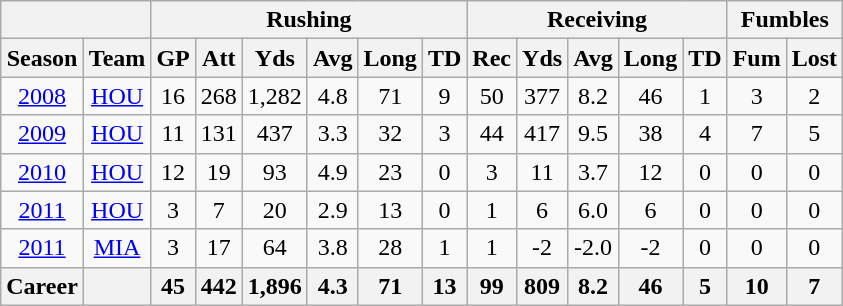<table class="wikitable">
<tr>
<th colspan="2"> </th>
<th colspan="6" style="text-align:center;">Rushing</th>
<th colspan="5" style="text-align:center;">Receiving</th>
<th colspan="2" style="text-align:center;">Fumbles</th>
</tr>
<tr>
<th>Season</th>
<th>Team</th>
<th>GP</th>
<th>Att</th>
<th>Yds</th>
<th>Avg</th>
<th>Long</th>
<th>TD</th>
<th>Rec</th>
<th>Yds</th>
<th>Avg</th>
<th>Long</th>
<th>TD</th>
<th>Fum</th>
<th>Lost</th>
</tr>
<tr style="text-align:center;">
<td><a href='#'>2008</a></td>
<td><a href='#'>HOU</a></td>
<td>16</td>
<td>268</td>
<td>1,282</td>
<td>4.8</td>
<td>71</td>
<td>9</td>
<td>50</td>
<td>377</td>
<td>8.2</td>
<td>46</td>
<td>1</td>
<td>3</td>
<td>2</td>
</tr>
<tr style="text-align:center;">
<td><a href='#'>2009</a></td>
<td><a href='#'>HOU</a></td>
<td>11</td>
<td>131</td>
<td>437</td>
<td>3.3</td>
<td>32</td>
<td>3</td>
<td>44</td>
<td>417</td>
<td>9.5</td>
<td>38</td>
<td>4</td>
<td>7</td>
<td>5</td>
</tr>
<tr style="text-align:center;">
<td><a href='#'>2010</a></td>
<td><a href='#'>HOU</a></td>
<td>12</td>
<td>19</td>
<td>93</td>
<td>4.9</td>
<td>23</td>
<td>0</td>
<td>3</td>
<td>11</td>
<td>3.7</td>
<td>12</td>
<td>0</td>
<td>0</td>
<td>0</td>
</tr>
<tr style="text-align:center;">
<td><a href='#'>2011</a></td>
<td><a href='#'>HOU</a></td>
<td>3</td>
<td>7</td>
<td>20</td>
<td>2.9</td>
<td>13</td>
<td>0</td>
<td>1</td>
<td>6</td>
<td>6.0</td>
<td>6</td>
<td>0</td>
<td>0</td>
<td>0</td>
</tr>
<tr style="text-align:center;">
<td><a href='#'>2011</a></td>
<td><a href='#'>MIA</a></td>
<td>3</td>
<td>17</td>
<td>64</td>
<td>3.8</td>
<td>28</td>
<td>1</td>
<td>1</td>
<td>-2</td>
<td>-2.0</td>
<td>-2</td>
<td>0</td>
<td>0</td>
<td>0</td>
</tr>
<tr>
<th>Career</th>
<th></th>
<th>45</th>
<th>442</th>
<th>1,896</th>
<th>4.3</th>
<th>71</th>
<th>13</th>
<th>99</th>
<th>809</th>
<th>8.2</th>
<th>46</th>
<th>5</th>
<th>10</th>
<th>7</th>
</tr>
</table>
